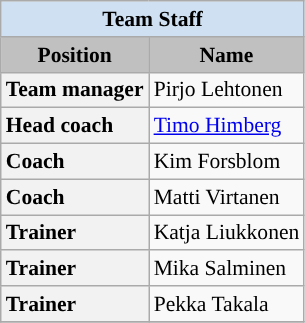<table class="wikitable" style="text-align:left; font-size:90%;">
<tr>
<th style=background:#CEE0F2 colspan=2><span>Team Staff</span></th>
</tr>
<tr>
<th style="background:silver;">Position</th>
<th style="background:silver;">Name</th>
</tr>
<tr>
<th style="text-align:left;">Team manager</th>
<td>Pirjo Lehtonen</td>
</tr>
<tr>
<th style="text-align:left;">Head coach</th>
<td><a href='#'>Timo Himberg</a>⁣⁣</td>
</tr>
<tr>
<th style="text-align:left;">Coach</th>
<td>Kim Forsblom</td>
</tr>
<tr>
<th style="text-align:left;">Coach</th>
<td>Matti Virtanen</td>
</tr>
<tr>
<th style="text-align:left;">Trainer</th>
<td>Katja Liukkonen</td>
</tr>
<tr>
<th style="text-align:left;">Trainer</th>
<td>Mika Salminen</td>
</tr>
<tr>
<th style="text-align:left;">Trainer</th>
<td>Pekka Takala</td>
</tr>
<tr>
</tr>
</table>
